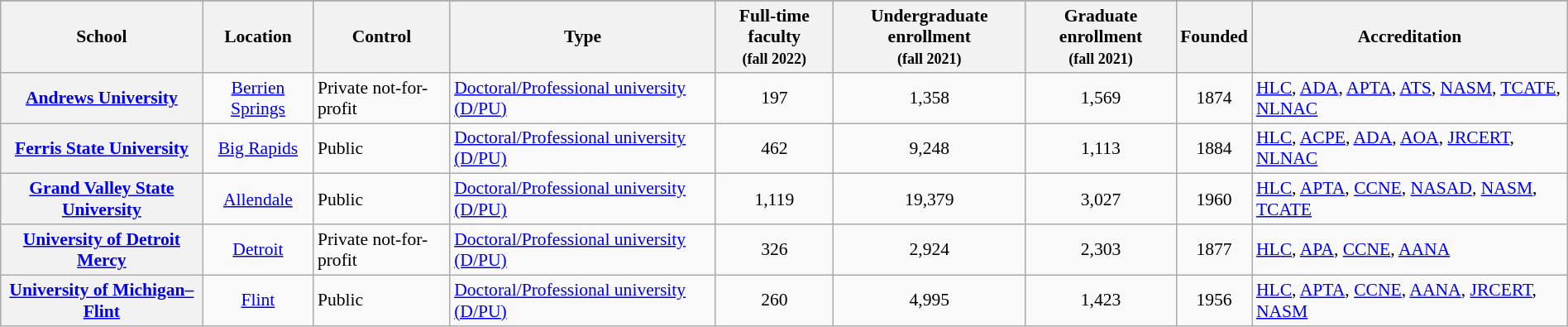<table class="wikitable sortable plainrowheaders" style="text-align:left; width:100%; font-size:90%">
<tr>
</tr>
<tr>
<th scope="col">School</th>
<th scope="col">Location<br></th>
<th scope="col">Control<br></th>
<th scope="col">Type<br></th>
<th scope="col">Full-time faculty<br><small>(fall 2022)</small></th>
<th scope="col">Undergraduate enrollment<br><small>(fall 2021)</small></th>
<th scope="col">Graduate enrollment<br><small>(fall 2021)</small></th>
<th scope="col">Founded</th>
<th scope="col">Accreditation</th>
</tr>
<tr>
<th scope="row"><a href='#'>Andrews University</a></th>
<td align="center"><a href='#'>Berrien Springs</a></td>
<td>Private not-for-profit</td>
<td><a href='#'>Doctoral/Professional university (D/PU)</a></td>
<td align="center">197</td>
<td align="center">1,358</td>
<td align="center">1,569</td>
<td align="center">1874</td>
<td><a href='#'>HLC</a>, <a href='#'>ADA</a>, <a href='#'>APTA</a>, <a href='#'>ATS</a>, <a href='#'>NASM</a>, <a href='#'>TCATE</a>, <a href='#'>NLNAC</a></td>
</tr>
<tr>
<th scope="row"><a href='#'>Ferris State University</a></th>
<td align="center"><a href='#'>Big Rapids</a></td>
<td>Public</td>
<td><a href='#'>Doctoral/Professional university (D/PU)</a></td>
<td align="center">462</td>
<td align="center">9,248</td>
<td align="center">1,113</td>
<td align="center">1884</td>
<td><a href='#'>HLC</a>, <a href='#'>ACPE</a>, <a href='#'>ADA</a>, <a href='#'>AOA</a>, <a href='#'>JRCERT</a>, <a href='#'>NLNAC</a></td>
</tr>
<tr>
<th scope="row"><a href='#'>Grand Valley State University</a></th>
<td align="center"><a href='#'>Allendale</a></td>
<td>Public</td>
<td><a href='#'>Doctoral/Professional university (D/PU)</a></td>
<td align="center">1,119</td>
<td align="center">19,379</td>
<td align="center">3,027</td>
<td align="center">1960</td>
<td><a href='#'>HLC</a>, <a href='#'>APTA</a>, <a href='#'>CCNE</a>, <a href='#'>NASAD</a>, <a href='#'>NASM</a>, <a href='#'>TCATE</a></td>
</tr>
<tr>
<th scope="row"><a href='#'>University of Detroit Mercy</a></th>
<td align="center"><a href='#'>Detroit</a></td>
<td>Private not-for-profit</td>
<td><a href='#'>Doctoral/Professional university (D/PU)</a></td>
<td align="center">326</td>
<td align="center">2,924</td>
<td align="center">2,303</td>
<td align="center">1877</td>
<td><a href='#'>HLC</a>, <a href='#'>APA</a>, <a href='#'>CCNE</a>, <a href='#'>AANA</a></td>
</tr>
<tr>
<th scope="row"><a href='#'>University of Michigan–Flint</a></th>
<td align="center"><a href='#'>Flint</a></td>
<td>Public</td>
<td><a href='#'>Doctoral/Professional university (D/PU)</a></td>
<td align="center">260</td>
<td align="center">4,995</td>
<td align="center">1,423</td>
<td align="center">1956</td>
<td><a href='#'>HLC</a>, <a href='#'>APTA</a>, <a href='#'>CCNE</a>, <a href='#'>AANA</a>, <a href='#'>JRCERT</a>, <a href='#'>NASM</a></td>
</tr>
</table>
